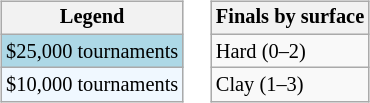<table>
<tr valign=top>
<td><br><table class=wikitable style="font-size:85%">
<tr>
<th>Legend</th>
</tr>
<tr style="background:lightblue;">
<td>$25,000 tournaments</td>
</tr>
<tr style="background:#f0f8ff;">
<td>$10,000 tournaments</td>
</tr>
</table>
</td>
<td><br><table class=wikitable style="font-size:85%">
<tr>
<th>Finals by surface</th>
</tr>
<tr>
<td>Hard (0–2)</td>
</tr>
<tr>
<td>Clay (1–3)</td>
</tr>
</table>
</td>
</tr>
</table>
